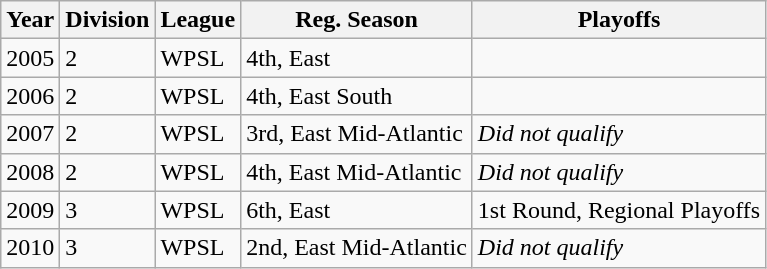<table class="wikitable">
<tr>
<th>Year</th>
<th>Division</th>
<th>League</th>
<th>Reg. Season</th>
<th>Playoffs</th>
</tr>
<tr>
<td>2005</td>
<td>2</td>
<td>WPSL</td>
<td>4th, East</td>
<td></td>
</tr>
<tr>
<td>2006</td>
<td>2</td>
<td>WPSL</td>
<td>4th, East South</td>
<td></td>
</tr>
<tr>
<td>2007</td>
<td>2</td>
<td>WPSL</td>
<td>3rd, East Mid-Atlantic</td>
<td><em>Did not qualify</em></td>
</tr>
<tr>
<td>2008</td>
<td>2</td>
<td>WPSL</td>
<td>4th, East Mid-Atlantic</td>
<td><em>Did not qualify</em></td>
</tr>
<tr>
<td>2009</td>
<td>3</td>
<td>WPSL</td>
<td>6th, East</td>
<td>1st Round, Regional Playoffs</td>
</tr>
<tr>
<td>2010</td>
<td>3</td>
<td>WPSL</td>
<td>2nd, East Mid-Atlantic</td>
<td><em>Did not qualify</em></td>
</tr>
</table>
